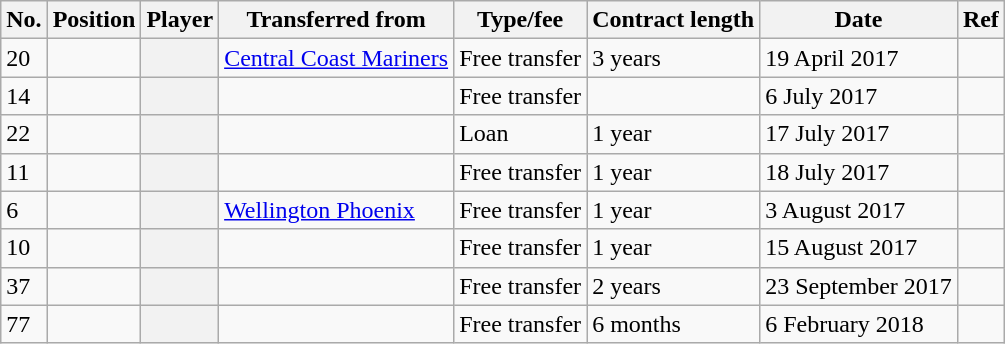<table class="wikitable plainrowheaders sortable" style="text-align:center; text-align:left">
<tr>
<th scope="col">No.</th>
<th scope="col">Position</th>
<th scope="col">Player</th>
<th scope="col">Transferred from</th>
<th scope="col">Type/fee</th>
<th scope="col">Contract length</th>
<th scope="col">Date</th>
<th scope="col" class="unsortable">Ref</th>
</tr>
<tr>
<td>20</td>
<td></td>
<th scope="row"></th>
<td><a href='#'>Central Coast Mariners</a></td>
<td>Free transfer</td>
<td>3 years</td>
<td>19 April 2017</td>
<td></td>
</tr>
<tr>
<td>14</td>
<td></td>
<th scope="row"></th>
<td></td>
<td>Free transfer</td>
<td></td>
<td>6 July 2017</td>
<td></td>
</tr>
<tr>
<td>22</td>
<td></td>
<th scope="row"></th>
<td></td>
<td>Loan</td>
<td>1 year</td>
<td>17 July 2017</td>
<td></td>
</tr>
<tr>
<td>11</td>
<td></td>
<th scope="row"></th>
<td></td>
<td>Free transfer</td>
<td>1 year</td>
<td>18 July 2017</td>
<td></td>
</tr>
<tr>
<td>6</td>
<td></td>
<th scope="row"></th>
<td><a href='#'>Wellington Phoenix</a></td>
<td>Free transfer</td>
<td>1 year</td>
<td>3 August 2017</td>
<td></td>
</tr>
<tr>
<td>10</td>
<td></td>
<th scope="row"></th>
<td></td>
<td>Free transfer</td>
<td>1 year</td>
<td>15 August 2017</td>
<td></td>
</tr>
<tr>
<td>37</td>
<td></td>
<th scope="row"></th>
<td></td>
<td>Free transfer</td>
<td>2 years</td>
<td>23 September 2017</td>
<td></td>
</tr>
<tr>
<td>77</td>
<td></td>
<th scope="row"></th>
<td></td>
<td>Free transfer</td>
<td>6 months</td>
<td>6 February 2018</td>
<td></td>
</tr>
</table>
